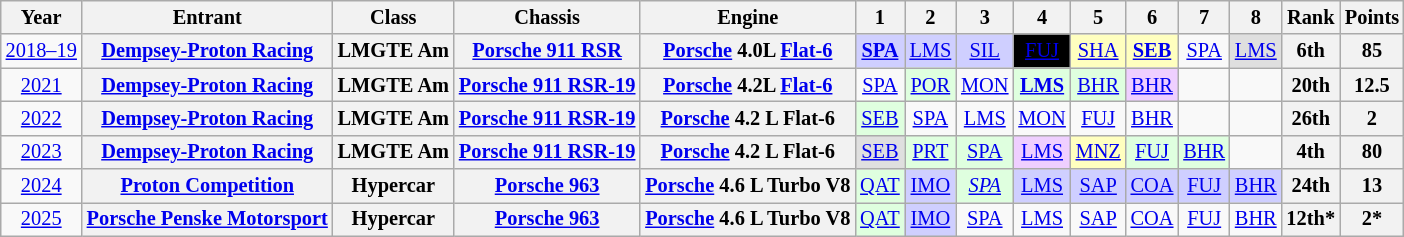<table class="wikitable" style="text-align:center; font-size:85%">
<tr>
<th>Year</th>
<th>Entrant</th>
<th>Class</th>
<th>Chassis</th>
<th>Engine</th>
<th>1</th>
<th>2</th>
<th>3</th>
<th>4</th>
<th>5</th>
<th>6</th>
<th>7</th>
<th>8</th>
<th>Rank</th>
<th>Points</th>
</tr>
<tr>
<td nowrap><a href='#'>2018–19</a></td>
<th nowrap><a href='#'>Dempsey-Proton Racing</a></th>
<th nowrap>LMGTE Am</th>
<th nowrap><a href='#'>Porsche 911 RSR</a></th>
<th nowrap><a href='#'>Porsche</a> 4.0L <a href='#'>Flat-6</a></th>
<td style="background:#CFCFFF;"><strong><a href='#'>SPA</a></strong><br></td>
<td style="background:#CFCFFF;"><a href='#'>LMS</a><br></td>
<td style="background:#CFCFFF;"><a href='#'>SIL</a> <br></td>
<td style="background:#000000;color:white"><a href='#'><span>FUJ</span></a><br></td>
<td style="background:#ffffbf;"><a href='#'>SHA</a><br></td>
<td style="background:#ffffbf;"><strong><a href='#'>SEB</a></strong><br></td>
<td style="background:#;"><a href='#'>SPA</a></td>
<td style="background:#DFDFDF;"><a href='#'>LMS</a><br></td>
<th>6th</th>
<th>85</th>
</tr>
<tr>
<td><a href='#'>2021</a></td>
<th nowrap><a href='#'>Dempsey-Proton Racing</a></th>
<th nowrap>LMGTE Am</th>
<th nowrap><a href='#'>Porsche 911 RSR-19</a></th>
<th nowrap><a href='#'>Porsche</a> 4.2L <a href='#'>Flat-6</a></th>
<td style="background:#;"><a href='#'>SPA</a></td>
<td style="background:#DFFFDF;"><a href='#'>POR</a><br></td>
<td style="background:#;"><a href='#'>MON</a></td>
<td style="background:#DFFFDF;"><strong><a href='#'>LMS</a></strong><br></td>
<td style="background:#DFFFDF;"><a href='#'>BHR</a><br></td>
<td style="background:#EFCFFF;"><a href='#'>BHR</a><br></td>
<td></td>
<td></td>
<th>20th</th>
<th>12.5</th>
</tr>
<tr>
<td><a href='#'>2022</a></td>
<th nowrap><a href='#'>Dempsey-Proton Racing</a></th>
<th nowrap>LMGTE Am</th>
<th nowrap><a href='#'>Porsche 911 RSR-19</a></th>
<th nowrap><a href='#'>Porsche</a> 4.2 L Flat-6</th>
<td style="background:#dfffdf;"><a href='#'>SEB</a><br></td>
<td style="background:#;"><a href='#'>SPA</a></td>
<td style="background:#;"><a href='#'>LMS</a></td>
<td style="background:#;"><a href='#'>MON</a></td>
<td style="background:#;"><a href='#'>FUJ</a></td>
<td style="background:#;"><a href='#'>BHR</a></td>
<td></td>
<td></td>
<th>26th</th>
<th>2</th>
</tr>
<tr>
<td><a href='#'>2023</a></td>
<th nowrap><a href='#'>Dempsey-Proton Racing</a></th>
<th nowrap>LMGTE Am</th>
<th nowrap><a href='#'>Porsche 911 RSR-19</a></th>
<th nowrap><a href='#'>Porsche</a> 4.2 L Flat-6</th>
<td style="background:#DFDFDF;"><a href='#'>SEB</a><br></td>
<td style="background:#DFFFDF;"><a href='#'>PRT</a><br></td>
<td style="background:#DFFFDF;"><a href='#'>SPA</a><br></td>
<td style="background:#EFCFFF;"><a href='#'>LMS</a><br></td>
<td style="background:#FFFFBF;"><a href='#'>MNZ</a><br></td>
<td style="background:#DFFFDF;"><a href='#'>FUJ</a><br></td>
<td style="background:#DFFFDF;"><a href='#'>BHR</a><br></td>
<td></td>
<th>4th</th>
<th>80</th>
</tr>
<tr>
<td><a href='#'>2024</a></td>
<th nowrap><a href='#'>Proton Competition</a></th>
<th>Hypercar</th>
<th nowrap><a href='#'>Porsche 963</a></th>
<th nowrap><a href='#'>Porsche</a> 4.6 L Turbo V8</th>
<td style="background:#DFFFDF;"><a href='#'>QAT</a><br></td>
<td style="background:#CFCFFF;"><a href='#'>IMO</a><br></td>
<td style="background:#DFFFDF;"><em><a href='#'>SPA</a></em><br></td>
<td style="background:#CFCFFF;"><a href='#'>LMS</a><br></td>
<td style="background:#CFCFFF;"><a href='#'>SAP</a><br></td>
<td style="background:#CFCFFF;"><a href='#'>COA</a><br></td>
<td style="background:#CFCFFF;"><a href='#'>FUJ</a><br></td>
<td style="background:#CFCFFF;"><a href='#'>BHR</a><br></td>
<th>24th</th>
<th>13</th>
</tr>
<tr>
<td><a href='#'>2025</a></td>
<th nowrap><a href='#'>Porsche Penske Motorsport</a></th>
<th>Hypercar</th>
<th nowrap><a href='#'>Porsche 963</a></th>
<th nowrap><a href='#'>Porsche</a> 4.6 L Turbo V8</th>
<td style="background:#DFFFDF;"><a href='#'>QAT</a><br></td>
<td style="background:#CFCFFF;"><a href='#'>IMO</a><br></td>
<td style="background:#;"><a href='#'>SPA</a><br></td>
<td style="background:#;"><a href='#'>LMS</a><br></td>
<td style="background:#;"><a href='#'>SAP</a><br></td>
<td style="background:#;"><a href='#'>COA</a><br></td>
<td style="background:#;"><a href='#'>FUJ</a><br></td>
<td style="background:#;"><a href='#'>BHR</a><br></td>
<th>12th*</th>
<th>2*</th>
</tr>
</table>
